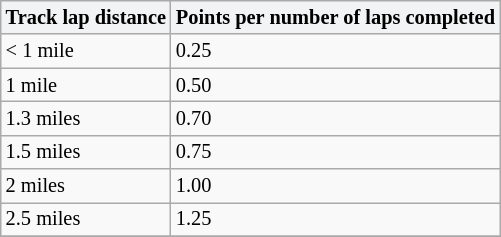<table class="wikitable" style="background:#f9f9f9; font-size:85%">
<tr>
<th style="background-color:#f2f3f4">Track lap distance</th>
<th style="background-color:#f2f3f4">Points per number of laps completed</th>
</tr>
<tr>
<td>< 1 mile</td>
<td>0.25</td>
</tr>
<tr>
<td>1 mile</td>
<td>0.50</td>
</tr>
<tr>
<td>1.3 miles</td>
<td>0.70</td>
</tr>
<tr>
<td>1.5 miles</td>
<td>0.75</td>
</tr>
<tr>
<td>2 miles</td>
<td>1.00</td>
</tr>
<tr>
<td>2.5 miles</td>
<td>1.25</td>
</tr>
<tr>
</tr>
</table>
